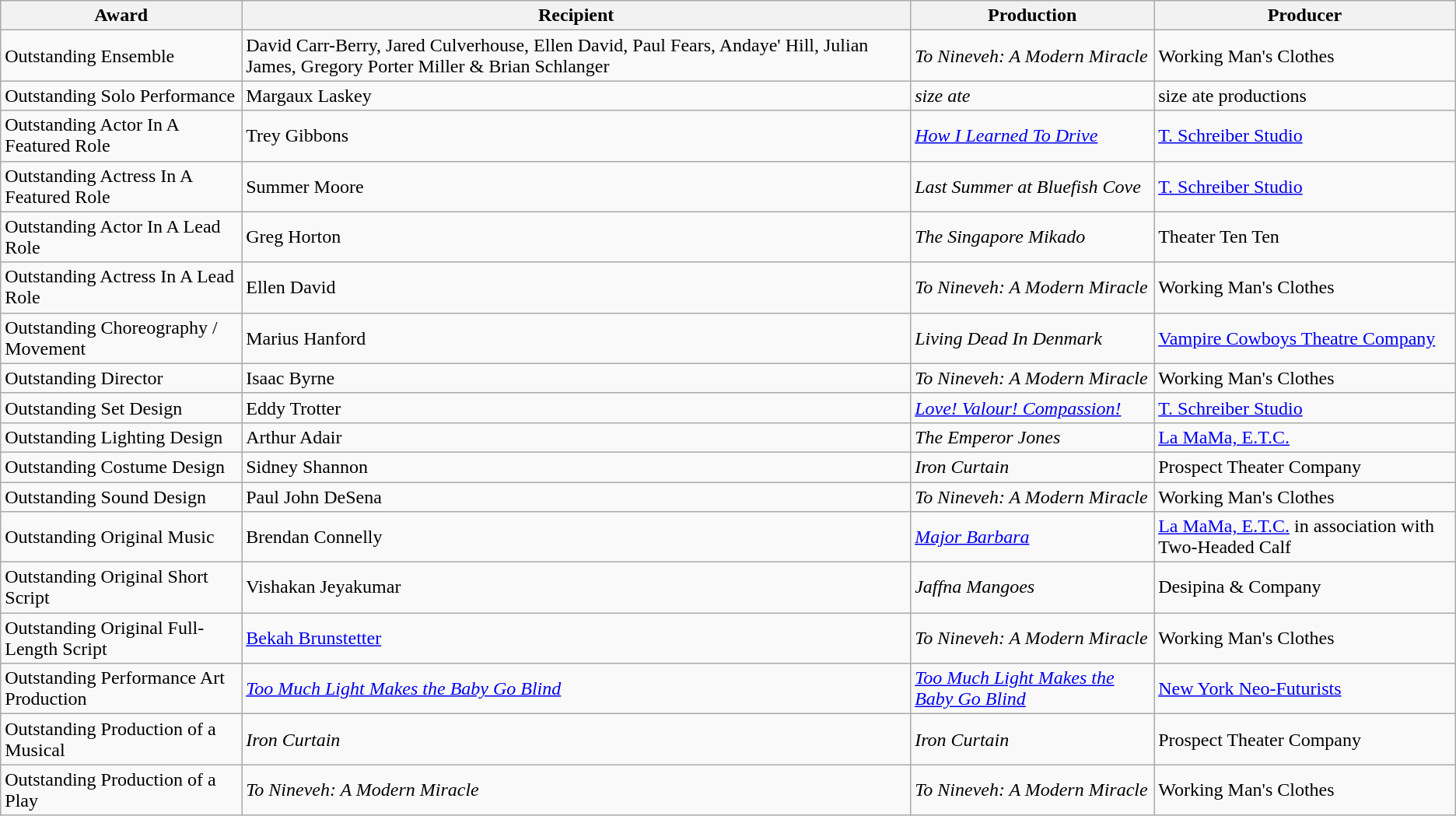<table class="wikitable">
<tr>
<th>Award</th>
<th>Recipient</th>
<th>Production</th>
<th>Producer</th>
</tr>
<tr>
<td>Outstanding Ensemble</td>
<td>David Carr-Berry, Jared Culverhouse, Ellen David, Paul Fears, Andaye' Hill, Julian James, Gregory Porter Miller & Brian Schlanger</td>
<td><em>To Nineveh: A Modern Miracle</em></td>
<td>Working Man's Clothes</td>
</tr>
<tr>
<td>Outstanding Solo Performance</td>
<td>Margaux Laskey</td>
<td><em>size ate</em></td>
<td>size ate productions</td>
</tr>
<tr>
<td>Outstanding Actor In A Featured Role</td>
<td>Trey Gibbons</td>
<td><em><a href='#'>How I Learned To Drive</a></em></td>
<td><a href='#'>T. Schreiber Studio</a></td>
</tr>
<tr>
<td>Outstanding Actress In A Featured Role</td>
<td>Summer Moore</td>
<td><em>Last Summer at Bluefish Cove</em></td>
<td><a href='#'>T. Schreiber Studio</a></td>
</tr>
<tr>
<td>Outstanding Actor In A Lead Role</td>
<td>Greg Horton</td>
<td><em>The Singapore Mikado</em></td>
<td>Theater Ten Ten</td>
</tr>
<tr>
<td>Outstanding Actress In A Lead Role</td>
<td>Ellen David</td>
<td><em>To Nineveh: A Modern Miracle</em></td>
<td>Working Man's Clothes</td>
</tr>
<tr>
<td>Outstanding Choreography / Movement</td>
<td>Marius Hanford</td>
<td><em>Living Dead In Denmark</em></td>
<td><a href='#'>Vampire Cowboys Theatre Company</a></td>
</tr>
<tr>
<td>Outstanding Director</td>
<td>Isaac Byrne</td>
<td><em>To Nineveh: A Modern Miracle</em></td>
<td>Working Man's Clothes</td>
</tr>
<tr>
<td>Outstanding Set Design</td>
<td>Eddy Trotter</td>
<td><em><a href='#'>Love! Valour! Compassion!</a></em></td>
<td><a href='#'>T. Schreiber Studio</a></td>
</tr>
<tr>
<td>Outstanding Lighting Design</td>
<td>Arthur Adair</td>
<td><em>The Emperor Jones</em></td>
<td><a href='#'>La MaMa, E.T.C.</a></td>
</tr>
<tr>
<td>Outstanding Costume Design</td>
<td>Sidney Shannon</td>
<td><em>Iron Curtain</em></td>
<td>Prospect Theater Company</td>
</tr>
<tr>
<td>Outstanding Sound Design</td>
<td>Paul John DeSena</td>
<td><em>To Nineveh: A Modern Miracle</em></td>
<td>Working Man's Clothes</td>
</tr>
<tr>
<td>Outstanding Original Music</td>
<td>Brendan Connelly</td>
<td><em><a href='#'>Major Barbara</a></em></td>
<td><a href='#'>La MaMa, E.T.C.</a> in association with Two-Headed Calf</td>
</tr>
<tr>
<td>Outstanding Original Short Script</td>
<td>Vishakan Jeyakumar</td>
<td><em>Jaffna Mangoes</em></td>
<td>Desipina & Company</td>
</tr>
<tr>
<td>Outstanding Original Full-Length Script</td>
<td><a href='#'>Bekah Brunstetter</a></td>
<td><em>To Nineveh: A Modern Miracle</em></td>
<td>Working Man's Clothes</td>
</tr>
<tr>
<td>Outstanding Performance Art Production</td>
<td><em><a href='#'>Too Much Light Makes the Baby Go Blind</a></em></td>
<td><em><a href='#'>Too Much Light Makes the Baby Go Blind</a></em></td>
<td><a href='#'>New York Neo-Futurists</a></td>
</tr>
<tr>
<td>Outstanding Production of a Musical</td>
<td><em>Iron Curtain</em></td>
<td><em>Iron Curtain</em></td>
<td>Prospect Theater Company</td>
</tr>
<tr>
<td>Outstanding Production of a Play</td>
<td><em>To Nineveh: A Modern Miracle</em></td>
<td><em>To Nineveh: A Modern Miracle</em></td>
<td>Working Man's Clothes</td>
</tr>
</table>
